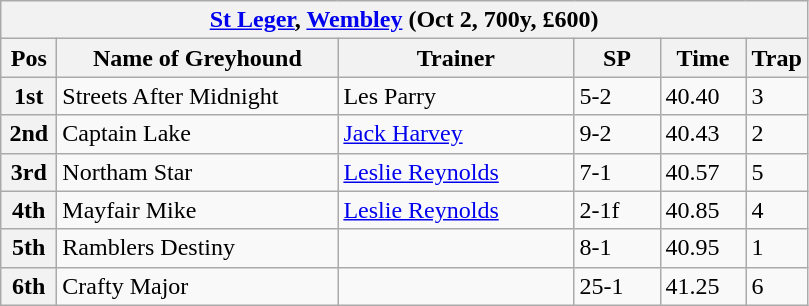<table class="wikitable">
<tr>
<th colspan="6"><a href='#'>St Leger</a>, <a href='#'>Wembley</a> (Oct 2, 700y, £600)</th>
</tr>
<tr>
<th width=30>Pos</th>
<th width=180>Name of Greyhound</th>
<th width=150>Trainer</th>
<th width=50>SP</th>
<th width=50>Time</th>
<th width=30>Trap</th>
</tr>
<tr>
<th>1st</th>
<td>Streets After Midnight</td>
<td>Les Parry</td>
<td>5-2</td>
<td>40.40</td>
<td>3</td>
</tr>
<tr>
<th>2nd</th>
<td>Captain Lake</td>
<td><a href='#'>Jack Harvey</a></td>
<td>9-2</td>
<td>40.43</td>
<td>2</td>
</tr>
<tr>
<th>3rd</th>
<td>Northam Star</td>
<td><a href='#'>Leslie Reynolds</a></td>
<td>7-1</td>
<td>40.57</td>
<td>5</td>
</tr>
<tr>
<th>4th</th>
<td>Mayfair Mike</td>
<td><a href='#'>Leslie Reynolds</a></td>
<td>2-1f</td>
<td>40.85</td>
<td>4</td>
</tr>
<tr>
<th>5th</th>
<td>Ramblers Destiny</td>
<td></td>
<td>8-1</td>
<td>40.95</td>
<td>1</td>
</tr>
<tr>
<th>6th</th>
<td>Crafty Major</td>
<td></td>
<td>25-1</td>
<td>41.25</td>
<td>6</td>
</tr>
</table>
